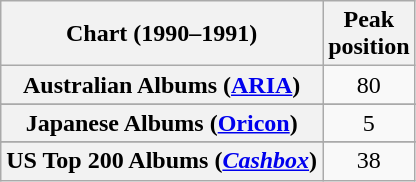<table class="wikitable sortable plainrowheaders" style="text-align:center">
<tr>
<th scope="col">Chart (1990–1991)</th>
<th scope="col">Peak<br>position</th>
</tr>
<tr>
<th scope="row">Australian Albums (<a href='#'>ARIA</a>)</th>
<td>80</td>
</tr>
<tr>
</tr>
<tr>
<th scope="row">Japanese Albums (<a href='#'>Oricon</a>)</th>
<td>5</td>
</tr>
<tr>
</tr>
<tr>
</tr>
<tr>
<th scope="row">US Top 200 Albums (<em><a href='#'>Cashbox</a></em>)</th>
<td>38</td>
</tr>
</table>
